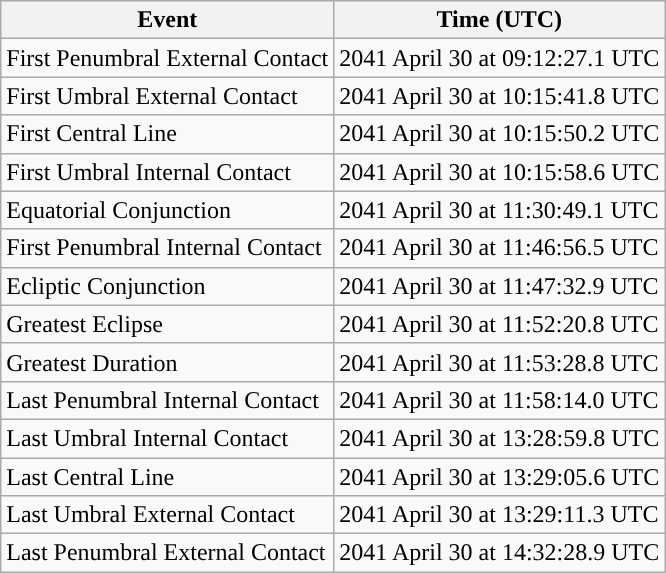<table class="wikitable">
<tr>
<th>Event</th>
<th>Time (UTC)</th>
</tr>
<tr>
<td>First Penumbral External Contact</td>
<td>2041 April 30 at 09:12:27.1 UTC</td>
</tr>
<tr>
<td>First Umbral External Contact</td>
<td>2041 April 30 at 10:15:41.8 UTC</td>
</tr>
<tr>
<td>First Central Line</td>
<td>2041 April 30 at 10:15:50.2 UTC</td>
</tr>
<tr>
<td>First Umbral Internal Contact</td>
<td>2041 April 30 at 10:15:58.6 UTC</td>
</tr>
<tr>
<td>Equatorial Conjunction</td>
<td>2041 April 30 at 11:30:49.1 UTC</td>
</tr>
<tr>
<td>First Penumbral Internal Contact</td>
<td>2041 April 30 at 11:46:56.5 UTC</td>
</tr>
<tr>
<td>Ecliptic Conjunction</td>
<td>2041 April 30 at 11:47:32.9 UTC</td>
</tr>
<tr>
<td>Greatest Eclipse</td>
<td>2041 April 30 at 11:52:20.8 UTC</td>
</tr>
<tr>
<td>Greatest Duration</td>
<td>2041 April 30 at 11:53:28.8 UTC</td>
</tr>
<tr>
<td>Last Penumbral Internal Contact</td>
<td>2041 April 30 at 11:58:14.0 UTC</td>
</tr>
<tr>
<td>Last Umbral Internal Contact</td>
<td>2041 April 30 at 13:28:59.8 UTC</td>
</tr>
<tr>
<td>Last Central Line</td>
<td>2041 April 30 at 13:29:05.6 UTC</td>
</tr>
<tr>
<td>Last Umbral External Contact</td>
<td>2041 April 30 at 13:29:11.3 UTC</td>
</tr>
<tr>
<td>Last Penumbral External Contact</td>
<td>2041 April 30 at 14:32:28.9 UTC</td>
</tr>
</table>
